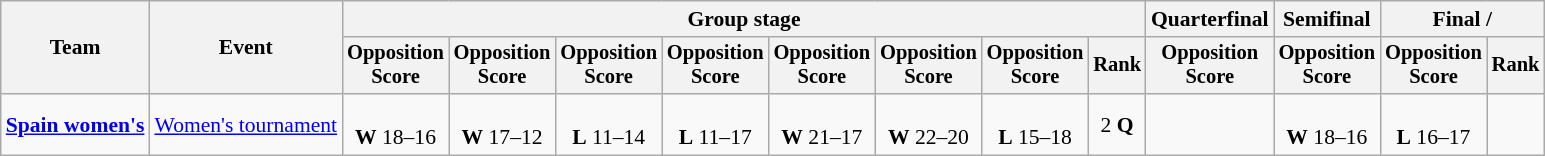<table class=wikitable style=font-size:90%;text-align:center>
<tr>
<th rowspan=2>Team</th>
<th rowspan=2>Event</th>
<th colspan=8>Group stage</th>
<th>Quarterfinal</th>
<th>Semifinal</th>
<th colspan=2>Final / </th>
</tr>
<tr style=font-size:95%>
<th>Opposition<br>Score</th>
<th>Opposition<br>Score</th>
<th>Opposition<br>Score</th>
<th>Opposition<br>Score</th>
<th>Opposition<br>Score</th>
<th>Opposition<br>Score</th>
<th>Opposition<br>Score</th>
<th>Rank</th>
<th>Opposition<br>Score</th>
<th>Opposition<br>Score</th>
<th>Opposition<br>Score</th>
<th>Rank</th>
</tr>
<tr>
<td align=left><strong><a href='#'>Spain women's</a></strong></td>
<td align=left><a href='#'>Women's tournament</a></td>
<td><br><strong>W</strong> 18–16</td>
<td><br><strong>W</strong> 17–12</td>
<td><br><strong>L</strong> 11–14</td>
<td><br><strong>L</strong> 11–17</td>
<td><br><strong>W</strong> 21–17</td>
<td><br><strong>W</strong> 22–20</td>
<td><br><strong>L</strong> 15–18</td>
<td>2 <strong>Q</strong></td>
<td></td>
<td><br><strong>W</strong> 18–16</td>
<td><br><strong>L</strong> 16–17</td>
<td></td>
</tr>
</table>
